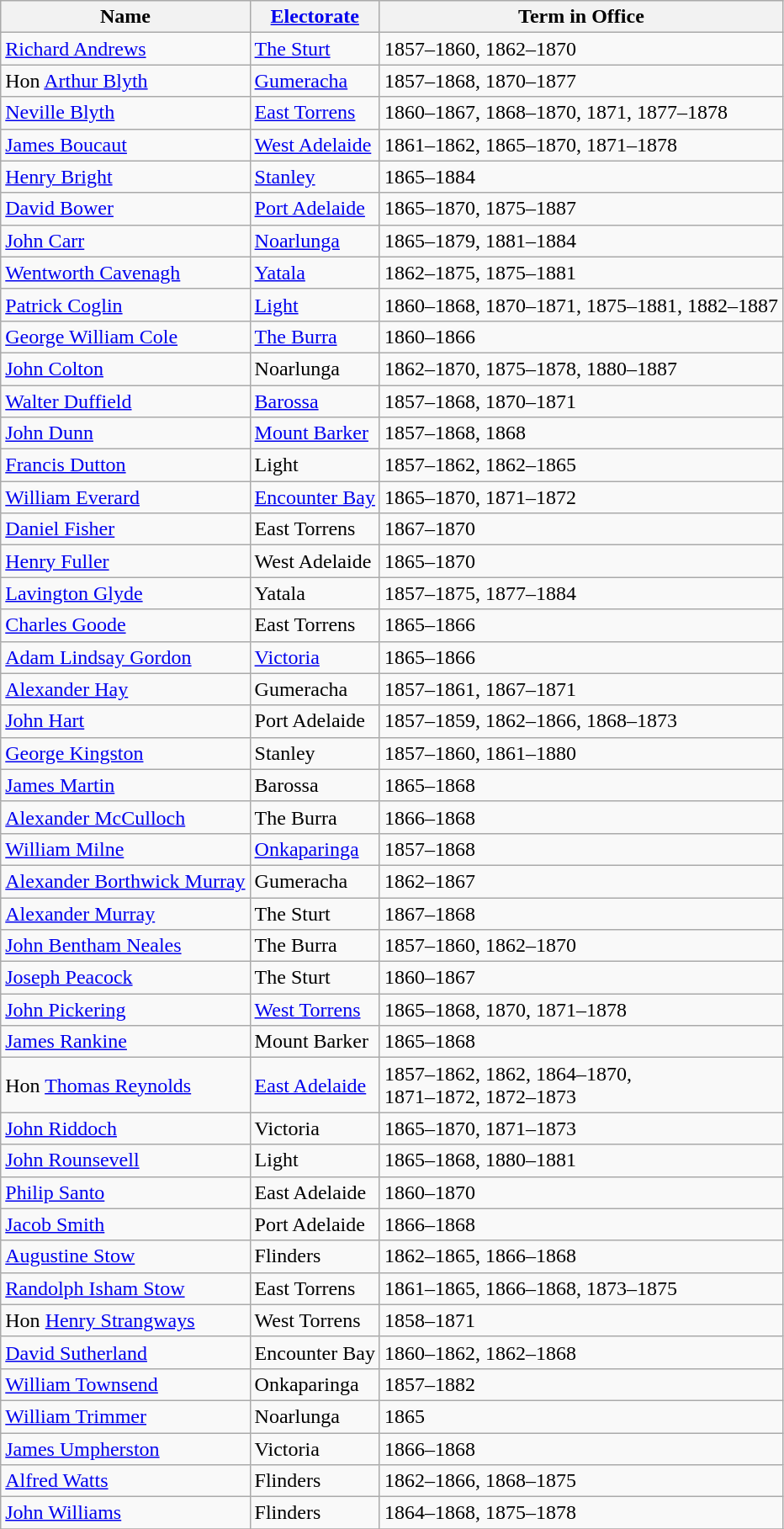<table class="wikitable sortable">
<tr>
<th><strong>Name</strong></th>
<th><strong><a href='#'>Electorate</a></strong></th>
<th><strong>Term in Office</strong></th>
</tr>
<tr>
<td><a href='#'>Richard Andrews</a></td>
<td><a href='#'>The Sturt</a></td>
<td>1857–1860, 1862–1870</td>
</tr>
<tr>
<td>Hon <a href='#'>Arthur Blyth</a></td>
<td><a href='#'>Gumeracha</a></td>
<td>1857–1868, 1870–1877</td>
</tr>
<tr>
<td><a href='#'>Neville Blyth</a> </td>
<td><a href='#'>East Torrens</a></td>
<td>1860–1867, 1868–1870, 1871, 1877–1878</td>
</tr>
<tr>
<td><a href='#'>James Boucaut</a></td>
<td><a href='#'>West Adelaide</a></td>
<td>1861–1862, 1865–1870, 1871–1878</td>
</tr>
<tr>
<td><a href='#'>Henry Bright</a></td>
<td><a href='#'>Stanley</a></td>
<td>1865–1884</td>
</tr>
<tr>
<td><a href='#'>David Bower</a></td>
<td><a href='#'>Port Adelaide</a></td>
<td>1865–1870, 1875–1887</td>
</tr>
<tr>
<td><a href='#'>John Carr</a> </td>
<td><a href='#'>Noarlunga</a></td>
<td>1865–1879, 1881–1884</td>
</tr>
<tr>
<td><a href='#'>Wentworth Cavenagh</a></td>
<td><a href='#'>Yatala</a></td>
<td>1862–1875, 1875–1881</td>
</tr>
<tr>
<td><a href='#'>Patrick Coglin</a></td>
<td><a href='#'>Light</a></td>
<td>1860–1868, 1870–1871, 1875–1881, 1882–1887</td>
</tr>
<tr>
<td><a href='#'>George William Cole</a> </td>
<td><a href='#'>The Burra</a></td>
<td>1860–1866</td>
</tr>
<tr>
<td><a href='#'>John Colton</a></td>
<td>Noarlunga</td>
<td>1862–1870, 1875–1878, 1880–1887</td>
</tr>
<tr>
<td><a href='#'>Walter Duffield</a></td>
<td><a href='#'>Barossa</a></td>
<td>1857–1868, 1870–1871</td>
</tr>
<tr>
<td><a href='#'>John Dunn</a></td>
<td><a href='#'>Mount Barker</a></td>
<td>1857–1868, 1868</td>
</tr>
<tr>
<td><a href='#'>Francis Dutton</a> </td>
<td>Light</td>
<td>1857–1862, 1862–1865</td>
</tr>
<tr>
<td><a href='#'>William Everard</a></td>
<td><a href='#'>Encounter Bay</a></td>
<td>1865–1870, 1871–1872</td>
</tr>
<tr>
<td><a href='#'>Daniel Fisher</a> </td>
<td>East Torrens</td>
<td>1867–1870</td>
</tr>
<tr>
<td><a href='#'>Henry Fuller</a></td>
<td>West Adelaide</td>
<td>1865–1870</td>
</tr>
<tr>
<td><a href='#'>Lavington Glyde</a></td>
<td>Yatala</td>
<td>1857–1875, 1877–1884</td>
</tr>
<tr>
<td><a href='#'>Charles Goode</a> </td>
<td>East Torrens</td>
<td>1865–1866</td>
</tr>
<tr>
<td><a href='#'>Adam Lindsay Gordon</a> </td>
<td><a href='#'>Victoria</a></td>
<td>1865–1866</td>
</tr>
<tr>
<td><a href='#'>Alexander Hay</a> </td>
<td>Gumeracha</td>
<td>1857–1861, 1867–1871</td>
</tr>
<tr>
<td><a href='#'>John Hart</a> </td>
<td>Port Adelaide</td>
<td>1857–1859, 1862–1866, 1868–1873</td>
</tr>
<tr>
<td><a href='#'>George Kingston</a></td>
<td>Stanley</td>
<td>1857–1860, 1861–1880</td>
</tr>
<tr>
<td><a href='#'>James Martin</a></td>
<td>Barossa</td>
<td>1865–1868</td>
</tr>
<tr>
<td><a href='#'>Alexander McCulloch</a> </td>
<td>The Burra</td>
<td>1866–1868</td>
</tr>
<tr>
<td><a href='#'>William Milne</a></td>
<td><a href='#'>Onkaparinga</a></td>
<td>1857–1868</td>
</tr>
<tr>
<td><a href='#'>Alexander Borthwick Murray</a> </td>
<td>Gumeracha</td>
<td>1862–1867</td>
</tr>
<tr>
<td><a href='#'>Alexander Murray</a> </td>
<td>The Sturt</td>
<td>1867–1868</td>
</tr>
<tr>
<td><a href='#'>John Bentham Neales</a></td>
<td>The Burra</td>
<td>1857–1860, 1862–1870</td>
</tr>
<tr>
<td><a href='#'>Joseph Peacock</a> </td>
<td>The Sturt</td>
<td>1860–1867</td>
</tr>
<tr>
<td><a href='#'>John Pickering</a></td>
<td><a href='#'>West Torrens</a></td>
<td>1865–1868, 1870, 1871–1878</td>
</tr>
<tr>
<td><a href='#'>James Rankine</a></td>
<td>Mount Barker</td>
<td>1865–1868</td>
</tr>
<tr>
<td>Hon <a href='#'>Thomas Reynolds</a></td>
<td><a href='#'>East Adelaide</a></td>
<td>1857–1862, 1862, 1864–1870,<br> 1871–1872, 1872–1873</td>
</tr>
<tr>
<td><a href='#'>John Riddoch</a></td>
<td>Victoria</td>
<td>1865–1870, 1871–1873</td>
</tr>
<tr>
<td><a href='#'>John Rounsevell</a> </td>
<td>Light</td>
<td>1865–1868, 1880–1881</td>
</tr>
<tr>
<td><a href='#'>Philip Santo</a></td>
<td>East Adelaide</td>
<td>1860–1870</td>
</tr>
<tr>
<td><a href='#'>Jacob Smith</a> </td>
<td>Port Adelaide</td>
<td>1866–1868</td>
</tr>
<tr>
<td><a href='#'>Augustine Stow</a> </td>
<td>Flinders</td>
<td>1862–1865, 1866–1868</td>
</tr>
<tr>
<td><a href='#'>Randolph Isham Stow</a> </td>
<td>East Torrens</td>
<td>1861–1865, 1866–1868, 1873–1875</td>
</tr>
<tr>
<td>Hon <a href='#'>Henry Strangways</a></td>
<td>West Torrens</td>
<td>1858–1871</td>
</tr>
<tr>
<td><a href='#'>David Sutherland</a></td>
<td>Encounter Bay</td>
<td>1860–1862, 1862–1868</td>
</tr>
<tr>
<td><a href='#'>William Townsend</a></td>
<td>Onkaparinga</td>
<td>1857–1882</td>
</tr>
<tr>
<td><a href='#'>William Trimmer</a> </td>
<td>Noarlunga</td>
<td>1865</td>
</tr>
<tr>
<td><a href='#'>James Umpherston</a> </td>
<td>Victoria</td>
<td>1866–1868</td>
</tr>
<tr>
<td><a href='#'>Alfred Watts</a> </td>
<td>Flinders</td>
<td>1862–1866, 1868–1875</td>
</tr>
<tr>
<td><a href='#'>John Williams</a></td>
<td>Flinders</td>
<td>1864–1868, 1875–1878</td>
</tr>
<tr>
</tr>
</table>
